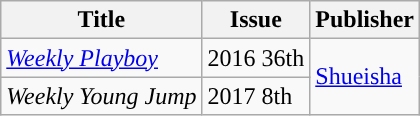<table class="wikitable">
<tr>
<th>Title</th>
<th>Issue</th>
<th>Publisher</th>
</tr>
<tr>
<td><em><a href='#'>Weekly Playboy</a></em></td>
<td>2016 36th</td>
<td rowspan="2"><a href='#'>Shueisha</a></td>
</tr>
<tr>
<td><em>Weekly Young Jump</em></td>
<td>2017 8th</td>
</tr>
</table>
